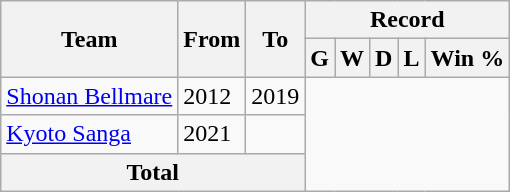<table class="wikitable" style="text-align: center">
<tr>
<th rowspan="2">Team</th>
<th rowspan="2">From</th>
<th rowspan="2">To</th>
<th colspan="5">Record</th>
</tr>
<tr>
<th>G</th>
<th>W</th>
<th>D</th>
<th>L</th>
<th>Win %</th>
</tr>
<tr>
<td align="left"><a href='#'>Shonan Bellmare</a></td>
<td align="left">2012</td>
<td align="left">2019<br></td>
</tr>
<tr>
<td align="left"><a href='#'>Kyoto Sanga</a></td>
<td align="left">2021</td>
<td align="left"><br></td>
</tr>
<tr>
<th colspan="3">Total<br></th>
</tr>
</table>
